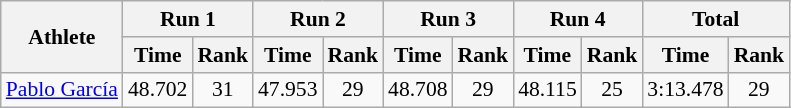<table class="wikitable" border="1" style="font-size:90%">
<tr>
<th rowspan="2">Athlete</th>
<th colspan="2">Run 1</th>
<th colspan="2">Run 2</th>
<th colspan="2">Run 3</th>
<th colspan="2">Run 4</th>
<th colspan="2">Total</th>
</tr>
<tr>
<th>Time</th>
<th>Rank</th>
<th>Time</th>
<th>Rank</th>
<th>Time</th>
<th>Rank</th>
<th>Time</th>
<th>Rank</th>
<th>Time</th>
<th>Rank</th>
</tr>
<tr>
<td><a href='#'>Pablo García</a></td>
<td align="center">48.702</td>
<td align="center">31</td>
<td align="center">47.953</td>
<td align="center">29</td>
<td align="center">48.708</td>
<td align="center">29</td>
<td align="center">48.115</td>
<td align="center">25</td>
<td align="center">3:13.478</td>
<td align="center">29</td>
</tr>
</table>
